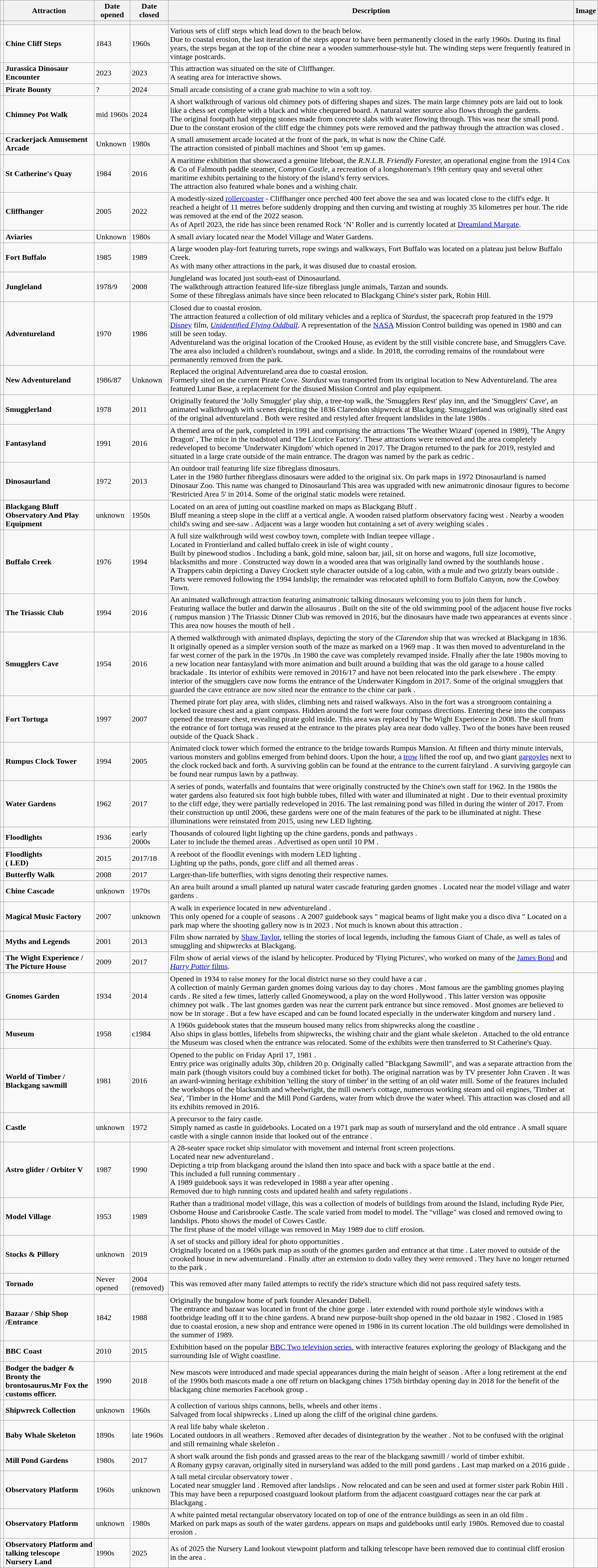<table class="wikitable sortable">
<tr>
<th></th>
<th class="unsortable">Attraction</th>
<th>Date opened</th>
<th>Date closed</th>
<th class="unsortable">Description</th>
<th class="unsortable">Image</th>
</tr>
<tr>
<th></th>
<th></th>
<th></th>
<th></th>
<th></th>
<th></th>
</tr>
<tr>
<td></td>
<td><strong>Chine Cliff Steps</strong></td>
<td>1843</td>
<td>1960s</td>
<td>Various sets of cliff steps which lead down to the beach below.<br>Due to coastal erosion, the last iteration of the steps appear to have been permanently closed in the early 1960s. During its final years, the steps began at the top of the chine near a wooden summerhouse-style hut. The winding steps were frequently featured in vintage postcards.</td>
<td></td>
</tr>
<tr>
<td></td>
<td><strong>Jurassica</strong> <strong>Dinosaur Encounter</strong></td>
<td>2023</td>
<td>2023</td>
<td>This attraction was situated on the site of Cliffhanger.<br>A seating area for interactive shows.</td>
<td></td>
</tr>
<tr>
<td></td>
<td><strong>Pirate Bounty</strong></td>
<td>?</td>
<td>2024</td>
<td>Small arcade consisting of a crane grab machine to win a soft toy.</td>
<td></td>
</tr>
<tr>
<td></td>
<td><strong>Chimney Pot Walk</strong></td>
<td>mid 1960s</td>
<td>2024</td>
<td>A short walkthrough of various old chimney pots of differing shapes and sizes. The main large chimney pots are laid out to look like a chess set complete with a black and white chequered board. A natural water source also flows through the gardens.<br>The original footpath had stepping stones made from concrete slabs with water flowing through. This was near the small pond. Due to the constant erosion of the cliff edge the chimney pots were removed and the pathway through the attraction was closed .</td>
<td></td>
</tr>
<tr>
<td></td>
<td><strong>Crackerjack Amusement Arcade</strong></td>
<td>Unknown</td>
<td>1980s</td>
<td>A small amusement arcade located at the front of the park, in what is now the Chine Café.<br>The attraction consisted of pinball machines and Shoot ‘em up games.</td>
<td></td>
</tr>
<tr>
<td></td>
<td><strong>St Catherine's Quay</strong></td>
<td>1984</td>
<td>2016</td>
<td>A maritime exhibition that showcased a genuine lifeboat, the <em>R.N.L.B. Friendly Forester,</em> an operational engine from the 1914 Cox & Co of Falmouth paddle steamer, <em>Compton Castle,</em> a recreation of a longshoreman's 19th century quay and several other maritime exhibits pertaining to the history of the island’s ferry services.<br>The attraction also featured whale bones and a wishing chair.</td>
<td></td>
</tr>
<tr>
<td></td>
<td><strong>Cliffhanger</strong></td>
<td>2005</td>
<td>2022</td>
<td>A modestly-sized <a href='#'>rollercoaster</a> - Cliffhanger once perched 400 feet above the sea and was located close to the cliff's edge. It reached a height of 11 metres before suddenly dropping and then curving and twisting at roughly 35 kilometres per hour. The ride was removed at the end of the 2022 season.<br>As of April 2023, the ride has since been renamed Rock ‘N’ Roller and is currently located at <a href='#'>Dreamland Margate</a>.</td>
<td></td>
</tr>
<tr>
<td></td>
<td><strong>Aviaries</strong></td>
<td>Unknown</td>
<td>1980s</td>
<td>A small aviary located near the Model Village and Water Gardens.</td>
<td></td>
</tr>
<tr>
<td></td>
<td><strong>Fort Buffalo</strong></td>
<td>1985</td>
<td>1989</td>
<td>A large wooden play-fort featuring turrets, rope swings and walkways, Fort Buffalo was located on a plateau just below Buffalo Creek.<br>As with many other attractions in the park, it was disused due to coastal erosion.</td>
<td></td>
</tr>
<tr>
<td></td>
<td><strong>Jungleland</strong></td>
<td>1978/9</td>
<td>2008</td>
<td>Jungleland was located just south-east of Dinosaurland.<br>The walkthrough attraction featured life-size fibreglass jungle animals, Tarzan and sounds.<br>Some of these fibreglass animals have since been relocated to Blackgang Chine's sister park, Robin Hill.</td>
<td></td>
</tr>
<tr>
<td></td>
<td><strong>Adventureland</strong></td>
<td>1970</td>
<td>1986</td>
<td>Closed due to coastal erosion.<br>The attraction featured a collection of old military vehicles and a replica of <em>Stardust,</em> the spacecraft prop featured in the 1979 <a href='#'>Disney</a> film, <em><a href='#'>Unidentified Flying Oddball</a></em>. A representation of the <a href='#'>NASA</a> Mission Control building was opened in 1980 and can still be seen today.<br>Adventureland was the original location of the Crooked House, as evident by the still visible concrete base, and Smugglers Cave. The area also included a children's roundabout, swings and a slide. In 2018, the corroding remains of the roundabout were permanently removed from the park.</td>
<td></td>
</tr>
<tr>
<td></td>
<td><strong>New Adventureland</strong></td>
<td>1986/87</td>
<td>Unknown</td>
<td>Replaced the original Adventureland area due to coastal erosion.<br>Formerly sited on the current Pirate Cove. <em>Stardust</em> was transported from its original location to New Adventureland. The area featured Lunar Base, a replacement for the disused Mission Control and play equipment.</td>
<td></td>
</tr>
<tr>
<td></td>
<td><strong>Smugglerland</strong></td>
<td>1978</td>
<td>2011</td>
<td>Originally featured the 'Jolly Smuggler' play ship, a tree-top walk, the 'Smugglers Rest' play inn, and the 'Smugglers' Cave', an animated walkthrough with scenes depicting the 1836 Clarendon shipwreck at Blackgang. Smugglerland was originally sited east of the original adventureland . Both were resited and restyled after frequent landslides in the late 1980s .</td>
<td></td>
</tr>
<tr>
<td></td>
<td><strong>Fantasyland</strong></td>
<td>1991</td>
<td>2016</td>
<td>A themed area of the park, completed in 1991 and comprising the attractions 'The Weather Wizard' (opened in 1989), 'The Angry Dragon' , The mice in the toadstool and 'The Licorice Factory'. These attractions were removed and the area completely redeveloped to become 'Underwater Kingdom' which opened in 2017. The Dragon returned to the park for 2019, restyled and situated in a large crate outside of the main entrance. The dragon was named by the park as cedric .</td>
<td></td>
</tr>
<tr>
<td></td>
<td><strong>Dinosaurland</strong></td>
<td>1972</td>
<td>2013</td>
<td>An outdoor trail featuring life size fibreglass dinosaurs.<br>Later in the 1980 further fibreglass dinosaurs were added to the original six. 
On park maps in 1972 Dinosaurland is named Dinosaur Zoo.
This name was  changed to Dinosaurland 
This area was upgraded with new animatronic dinosaur figures to become 'Restricted Area 5' in 2014. Some of the original static models were retained.</td>
<td></td>
</tr>
<tr>
<td></td>
<td><strong>Blackgang Bluff Observatory And Play Equipment</strong></td>
<td>unknown</td>
<td>1950s</td>
<td>Located on an area of jutting out coastline marked on maps as Blackgang Bluff .<br>Bluff meaning a steep slope in the cliff at a vertical angle.
A wooden raised platform observatory facing west .
Nearby a wooden child's swing  and see-saw . Adjacent was a large wooden hut containing a set of avery weighing scales .</td>
<td></td>
</tr>
<tr>
<td></td>
<td><strong>Buffalo Creek</strong></td>
<td>1976</td>
<td>1994</td>
<td>A full size walkthrough wild west cowboy town, complete with Indian teepee village .<br>Located in Frontierland and called buffalo creek in isle of wight county .<br>Built by pinewood studios .
Including a bank, gold mine, saloon bar, jail, sit on horse and wagons, full size locomotive, blacksmiths  and more .
Constructed way down in a wooded area that was originally land owned by the southlands house .<br>A Trappers cabin depicting a Davey Crockett style character outside of a log cabin, with a mule and two grizzly bears outside .<br>Parts were removed following the 1994 landslip; the remainder was relocated uphill to form Buffalo Canyon, now the Cowboy Town.</td>
<td></td>
</tr>
<tr>
<td></td>
<td><strong>The Triassic Club</strong></td>
<td>1994</td>
<td>2016</td>
<td>An animated walkthrough attraction featuring animatronic talking dinosaurs welcoming you to join them for lunch .<br>Featuring wallace the butler and darwin the allosaurus . 
Built on the site of the old swimming pool of the adjacent house five rocks ( rumpus mansion ) 
The Triassic Dinner Club was removed in 2016, but the dinosaurs have made two appearances at events since .
This area now houses the mouth of hell .</td>
<td></td>
</tr>
<tr>
<td></td>
<td><strong>Smugglers Cave</strong></td>
<td>1954</td>
<td>2016</td>
<td>A themed walkthrough with animated displays, depicting the story of the <em>Clarendon</em> ship that was wrecked at Blackgang in 1836.<br>It originally opened as a simpler version south of the maze as marked on a 1969 map .
It was then moved to adventureland in the far west corner of the park in the 1970s .In 1980 the cave was completely revamped inside. 
FInally after the late 1980s moving to a new location near fantasyland with more animation and built around a building that was the old garage to a house called brackadale . 
Its  interior of exhibits were removed in 2016/17 and have not been relocated into the park elsewhere .
The empty interior of the smugglers cave now forms the entrance of the Underwater Kingdom in 2017.
Some of the original smugglers that guarded the cave entrance are now sited near the entrance to the chine car park .</td>
<td></td>
</tr>
<tr>
<td></td>
<td><strong>Fort Tortuga</strong></td>
<td>1997</td>
<td>2007</td>
<td>Themed pirate fort play area, with slides, climbing nets and raised walkways. Also in the fort was a strongroom containing a locked treasure chest and a giant compass. Hidden around the fort were four compass directions. Entering these into the compass opened the treasure chest, revealing pirate gold inside. This area was replaced by The Wight Experience in 2008. The skull from the entrance of fort tortuga was reused at the entrance to the pirates play area near dodo valley. Two of the bones have been reused outside of the Quack Shack .</td>
<td></td>
</tr>
<tr>
<td></td>
<td><strong>Rumpus Clock Tower</strong></td>
<td>1994</td>
<td>2005</td>
<td>Animated clock tower which formed the entrance to the bridge towards Rumpus Mansion. At fifteen and thirty minute intervals, various monsters and goblins emerged from behind doors. Upon the hour, a <a href='#'>trow</a> lifted the roof up, and two giant <a href='#'>gargoyles</a> next to the clock rocked back and forth. A surviving goblin can be found at the entrance to the current fairyland . A surviving gargoyle can be found near rumpus lawn by a pathway.</td>
<td></td>
</tr>
<tr>
<td></td>
<td><strong>Water Gardens</strong></td>
<td>1962</td>
<td>2017</td>
<td>A series of ponds, waterfalls and fountains that were originally constructed by the Chine's own staff for 1962. In the 1980s the water gardens also featured six foot high bubble tubes, filled with water and illuminated at night . Due to their eventual proximity to the cliff edge, they were partially redeveloped in 2016. The last remaining pond was filled in during the winter of 2017. From their construction up until 2006, these gardens were one of the main features of the park to be illuminated at night. These illuminations were reinstated from 2015, using new LED lighting.</td>
<td></td>
</tr>
<tr>
<td></td>
<td><strong>Floodlights</strong></td>
<td>1936</td>
<td>early 2000s</td>
<td>Thousands of coloured light lighting up the chine gardens, ponds and pathways .<br>Later to include the themed areas .
Advertised as open until 10 PM .</td>
<td></td>
</tr>
<tr>
<td></td>
<td><strong>Floodlights</strong><br><strong>( LED)</strong></td>
<td>2015</td>
<td>2017/18</td>
<td>A reeboot of the floodlit evenings with modern LED lighting .<br>Lighting up the paths, ponds, gore cliff and all themed areas .</td>
<td></td>
</tr>
<tr>
<td></td>
<td><strong>Butterfly Walk</strong></td>
<td>2008</td>
<td>2017</td>
<td>Larger-than-life butterflies, with signs denoting their respective names.</td>
<td></td>
</tr>
<tr>
<td></td>
<td><strong>Chine Cascade</strong></td>
<td>unknown</td>
<td>1970s</td>
<td>An area built around a small planted up natural water cascade featuring garden gnomes . Located near the model village and water gardens .</td>
<td></td>
</tr>
<tr>
<td></td>
<td><strong>Magical Music Factory</strong></td>
<td>2007</td>
<td>unknown</td>
<td>A walk in experience located in new adventureland .<br>This only opened  for a couple of seasons . 
A 2007 guidebook says " magical beams of light make you a disco diva "
Located on a park map where the shooting gallery now is in 2023 . 
Not much is known about this attraction .</td>
<td></td>
</tr>
<tr>
<td></td>
<td><strong>Myths and Legends</strong></td>
<td>2001</td>
<td>2013</td>
<td>Film show narrated by <a href='#'>Shaw Taylor</a>, telling the stories of local legends, including the famous Giant of Chale, as well as tales of smuggling and shipwrecks at Blackgang.</td>
<td></td>
</tr>
<tr>
<td></td>
<td><strong>The Wight Experience / The Picture House</strong></td>
<td>2009</td>
<td>2017</td>
<td>Film show of aerial views of the island by helicopter. Produced by 'Flying Pictures', who worked on many of the <a href='#'>James Bond</a> and <a href='#'><em>Harry Potter</em> films</a>.</td>
<td></td>
</tr>
<tr>
<td></td>
<td><strong>Gnomes Garden</strong></td>
<td>1934</td>
<td>2014</td>
<td>Opened in 1934 to raise money for the local district nurse so they could have a car .<br>A collection of mainly German garden gnomes doing various day to day chores . 
Most famous are the gambling gnomes playing cards . 
Re sited a few times, latterly called Gnomeywood, a play on the word Hollywood . This latter version was opposite chimney pot walk . 
The last gnomes garden was near the current park entrance but since removed . Most gnomes are believed to now be in storage . 
But a few have escaped and can be found located especially in the underwater kingdom and nursery land .</td>
<td></td>
</tr>
<tr>
<td></td>
<td><strong>Museum</strong></td>
<td>1958</td>
<td>c1984</td>
<td>A 1960s guidebook states that the museum housed many relics from shipwrecks along the coastline .<br>Also ships in glass bottles, lifebelts from shipwrecks, the wishing chair and the giant whale skeleton .  Attached to the old entrance the Museum was closed when the entrance was relocated. Some of the exhibits were then transferred to St Catherine's Quay.</td>
<td></td>
</tr>
<tr>
<td></td>
<td><strong>World of Timber / Blackgang sawmill</strong></td>
<td>1981</td>
<td>2016</td>
<td>Opened to the public on Friday April 17, 1981 .<br>Entry price was originally adults 30p, children 20 p.
Originally called "Blackgang Sawmill", and was a separate attraction from the main park (though visitors could buy a combined ticket for both). The original narration was by TV presenter John Craven . It was an award-winning heritage exhibition 'telling the story of timber' in the setting of an old water mill. Some of the features included the workshops of the blacksmith and wheelwright, the mill owner's cottage, numerous working steam and oil engines, 'Timber at Sea', 'Timber in the Home' and the Mill Pond Gardens, water from which drove the water wheel. This attraction was closed and all its exhibits removed in 2016.</td>
<td></td>
</tr>
<tr>
<td></td>
<td><strong>Castle</strong></td>
<td>unknown</td>
<td>1972</td>
<td>A precursor to the fairy castle.<br>Simply named as castle in guidebooks.
Located on a 1971 park map as south of nurseryland and the old entrance . 
A small square castle with a single cannon inside that looked out of the entrance .</td>
<td></td>
</tr>
<tr>
<td></td>
<td><strong>Astro glider / Orbiter V</strong></td>
<td>1987</td>
<td>1990</td>
<td>A 28-seater space rocket ship simulator with movement and internal front screen projections.<br>Located near new adventureland .<br>Depicting a trip from blackgang around the island then into space and back with a space battle at the end .<br>This included a full running commentary .<br>A 1989 guidebook says it was redeveloped in 1988 a year after opening .<br>Removed due to high running costs and updated health and safety regulations .</td>
<td></td>
</tr>
<tr>
<td></td>
<td><strong>Model Village</strong></td>
<td>1953</td>
<td>1989</td>
<td>Rather than a traditional model village, this was a collection of models of buildings from around the Island, including Ryde Pier, Osborne House and Carisbrooke Castle. The scale varied from model to model. The "village" was closed and removed owing to landslips. Photo shows the model of Cowes Castle.<br>The first phase of the model village was removed in May 1989 due to cliff erosion.</td>
<td></td>
</tr>
<tr>
<td></td>
<td><strong>Stocks & Pillory</strong></td>
<td>unknown</td>
<td>2019</td>
<td>A set of stocks and pillory ideal for photo opportunities .<br>Originally located on a 1960s park map as south of the gnomes garden and entrance at that time .
Later moved to outside of the crooked house in new adventureland . 
Finally after an extension to dodo valley they were removed .
They have no longer returned to the park .</td>
<td></td>
</tr>
<tr>
<td></td>
<td><strong>Tornado</strong></td>
<td>Never opened</td>
<td>2004 (removed)</td>
<td>This was removed after many failed attempts to rectify the ride's structure which did not pass required safety tests.</td>
<td></td>
</tr>
<tr>
<td></td>
<td><strong>Bazaar / Ship Shop /Entrance</strong></td>
<td>1842</td>
<td>1988</td>
<td>Originally the bungalow home of park founder Alexander Dabell.<br>The entrance and bazaar was located in front of the chine gorge .
later extended with round porthole style windows with a footbridge leading off it to the chine gardens. 
A brand new purpose-built shop opened in the old bazaar in 1982 .
Closed in 1985 due to coastal erosion,  a new shop and entrance were opened in 1986 in its current location .The old buildings were demolished in the summer of 1989.</td>
<td></td>
</tr>
<tr>
<td></td>
<td><strong>BBC Coast</strong></td>
<td>2010</td>
<td>2015</td>
<td>Exhibition based on the popular <a href='#'>BBC Two television series</a>, with interactive features exploring the geology of Blackgang and the surrounding Isle of Wight coastline.</td>
<td></td>
</tr>
<tr>
<td></td>
<td><strong>Bodger the badger & Bronty the brontosaurus.Mr Fox the customs officer.</strong></td>
<td>1990</td>
<td>2018</td>
<td>New mascots were introduced and made special appearances during the main height of season . After a long retirement at the end of the 1990s both mascots made a one off return on blackgang chines 175th birthday opening day in 2018 for the benefit of the blackgang chine memories Facebook group .</td>
<td></td>
</tr>
<tr>
<td></td>
<td><strong>Shipwreck Collection</strong></td>
<td>unknown</td>
<td>1960s</td>
<td>A collection of various ships cannons, bells, wheels and other items .<br>Salvaged from local shipwrecks .
Lined up along the cliff of the original chine gardens.</td>
<td></td>
</tr>
<tr>
<td></td>
<td><strong>Baby Whale Skeleton</strong></td>
<td>1890s</td>
<td>late 1960s</td>
<td>A real life baby whale skeleton .<br>Located outdoors in all weathers .
Removed after decades of disintegration by the weather .
Not to be confused with the original and still remaining whale skeleton .</td>
<td></td>
</tr>
<tr>
<td></td>
<td><strong>Mill Pond Gardens</strong></td>
<td>1980s</td>
<td>2017</td>
<td>A short walk around the fish ponds and grassed areas to the rear of the blackgang sawmill / world of timber exhibit.<br>A Romany gypsy caravan, originally sited in nurseryland was added to the mill pond gardens .
Last map marked on a 2016 guide .</td>
<td></td>
</tr>
<tr>
<td></td>
<td><strong>Observatory Platform</strong></td>
<td>1960s</td>
<td>unknown</td>
<td>A tall metal circular observatory tower .<br>Located near smuggler land . 
Removed  after landslips . 
Now relocated and can be seen and used at former sister park  Robin Hill . This may have been a repurposed coastguard lookout platform from the adjacent coastguard cottages near the car park at Blackgang .</td>
<td></td>
</tr>
<tr>
<td></td>
<td><strong>Observatory Platform</strong></td>
<td>unknown</td>
<td>1980s</td>
<td>A white painted metal rectangular observatory located on top of one of the entrance buildings as seen in an old film .<br>Marked on park maps as south of the water gardens. 
appears on maps and guidebooks until early 1980s.
Removed due to coastal erosion .</td>
<td></td>
</tr>
<tr>
<td></td>
<td><strong>Observatory</strong> <strong>Platform and talking telescope</strong><br><strong>Nursery Land</strong></td>
<td>1990s</td>
<td>2025</td>
<td>As of 2025 the Nursery Land lookout viewpoint platform and talking telescope have been removed due to continual cliff erosion in the area .</td>
<td></td>
</tr>
</table>
